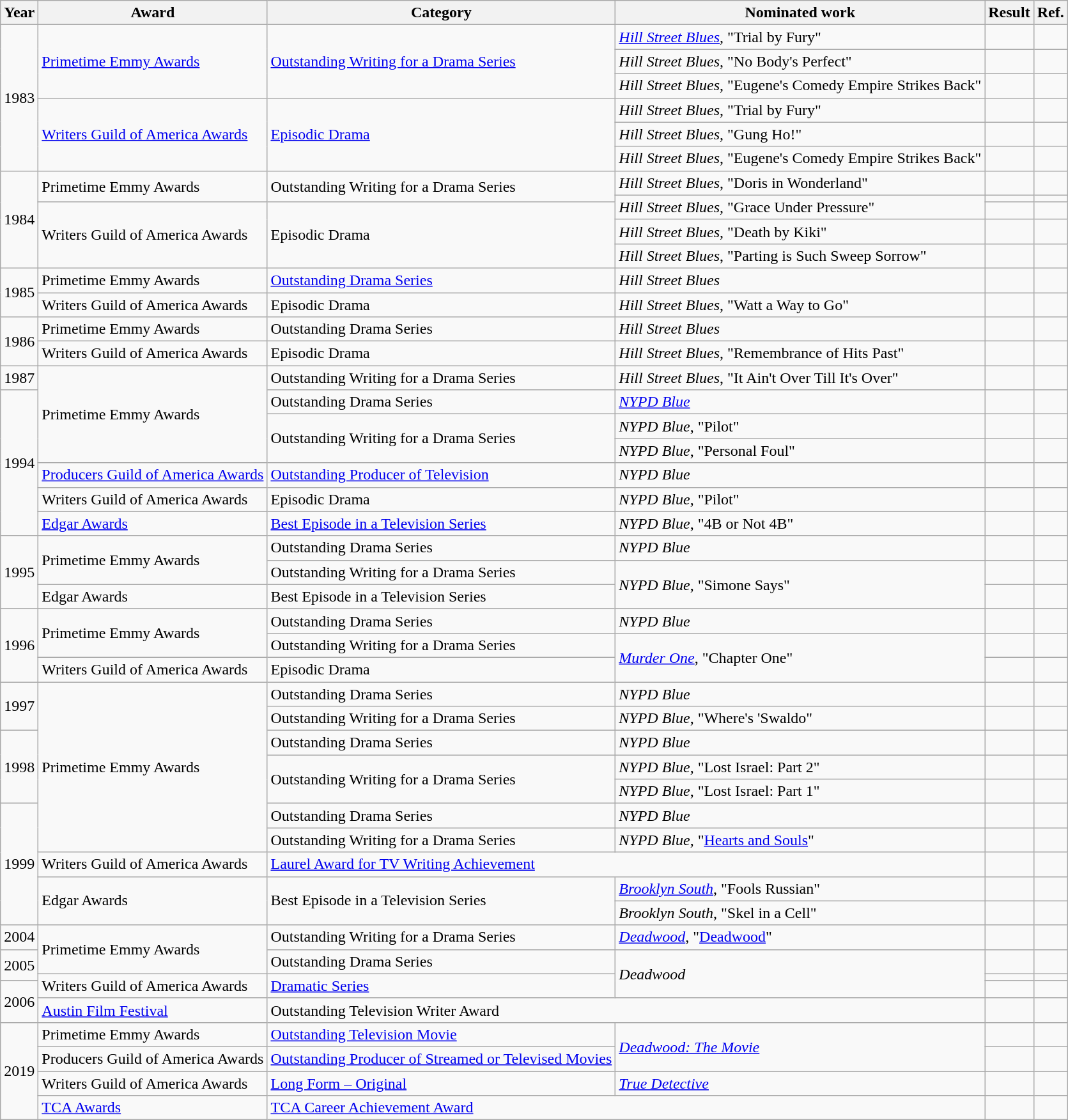<table class="wikitable">
<tr>
<th>Year</th>
<th>Award</th>
<th>Category</th>
<th>Nominated work</th>
<th>Result</th>
<th>Ref.</th>
</tr>
<tr>
<td rowspan=6>1983</td>
<td rowspan=3><a href='#'>Primetime Emmy Awards</a></td>
<td rowspan=3><a href='#'>Outstanding Writing for a Drama Series</a></td>
<td><em><a href='#'>Hill Street Blues</a></em>, "Trial by Fury"</td>
<td></td>
<td></td>
</tr>
<tr>
<td><em>Hill Street Blues</em>, "No Body's Perfect"</td>
<td></td>
<td></td>
</tr>
<tr>
<td><em>Hill Street Blues</em>, "Eugene's Comedy Empire Strikes Back"</td>
<td></td>
<td></td>
</tr>
<tr>
<td rowspan=3><a href='#'>Writers Guild of America Awards</a></td>
<td rowspan=3><a href='#'>Episodic Drama</a></td>
<td><em>Hill Street Blues</em>, "Trial by Fury"</td>
<td></td>
<td></td>
</tr>
<tr>
<td><em>Hill Street Blues</em>, "Gung Ho!"</td>
<td></td>
<td></td>
</tr>
<tr>
<td><em>Hill Street Blues</em>, "Eugene's Comedy Empire Strikes Back"</td>
<td></td>
<td></td>
</tr>
<tr>
<td rowspan=5>1984</td>
<td rowspan=2>Primetime Emmy Awards</td>
<td rowspan=2>Outstanding Writing for a Drama Series</td>
<td><em>Hill Street Blues</em>, "Doris in Wonderland"</td>
<td></td>
<td></td>
</tr>
<tr>
<td rowspan=2><em>Hill Street Blues</em>, "Grace Under Pressure"</td>
<td></td>
<td></td>
</tr>
<tr>
<td rowspan=3>Writers Guild of America Awards</td>
<td rowspan=3>Episodic Drama</td>
<td></td>
<td></td>
</tr>
<tr>
<td><em>Hill Street Blues</em>, "Death by Kiki"</td>
<td></td>
<td></td>
</tr>
<tr>
<td><em>Hill Street Blues</em>, "Parting is Such Sweep Sorrow"</td>
<td></td>
<td></td>
</tr>
<tr>
<td rowspan=2>1985</td>
<td>Primetime Emmy Awards</td>
<td><a href='#'>Outstanding Drama Series</a></td>
<td><em>Hill Street Blues</em></td>
<td></td>
<td></td>
</tr>
<tr>
<td>Writers Guild of America Awards</td>
<td>Episodic Drama</td>
<td><em>Hill Street Blues</em>, "Watt a Way to Go"</td>
<td></td>
<td></td>
</tr>
<tr>
<td rowspan=2>1986</td>
<td>Primetime Emmy Awards</td>
<td>Outstanding Drama Series</td>
<td><em>Hill Street Blues</em></td>
<td></td>
<td></td>
</tr>
<tr>
<td>Writers Guild of America Awards</td>
<td>Episodic Drama</td>
<td><em>Hill Street Blues</em>, "Remembrance of Hits Past"</td>
<td></td>
<td></td>
</tr>
<tr>
<td>1987</td>
<td rowspan=4>Primetime Emmy Awards</td>
<td>Outstanding Writing for a Drama Series</td>
<td><em>Hill Street Blues</em>, "It Ain't Over Till It's Over"</td>
<td></td>
<td></td>
</tr>
<tr>
<td rowspan=6>1994</td>
<td>Outstanding Drama Series</td>
<td><em><a href='#'>NYPD Blue</a></em></td>
<td></td>
<td></td>
</tr>
<tr>
<td rowspan=2>Outstanding Writing for a Drama Series</td>
<td><em>NYPD Blue</em>, "Pilot"</td>
<td></td>
<td></td>
</tr>
<tr>
<td><em>NYPD Blue</em>, "Personal Foul"</td>
<td></td>
<td></td>
</tr>
<tr>
<td><a href='#'>Producers Guild of America Awards</a></td>
<td><a href='#'>Outstanding Producer of Television</a></td>
<td><em>NYPD Blue</em></td>
<td></td>
<td></td>
</tr>
<tr>
<td>Writers Guild of America Awards</td>
<td>Episodic Drama</td>
<td><em>NYPD Blue</em>, "Pilot"</td>
<td></td>
<td></td>
</tr>
<tr>
<td><a href='#'>Edgar Awards</a></td>
<td><a href='#'>Best Episode in a Television Series</a></td>
<td><em>NYPD Blue</em>, "4B or Not 4B"</td>
<td></td>
<td></td>
</tr>
<tr>
<td rowspan=3>1995</td>
<td rowspan=2>Primetime Emmy Awards</td>
<td>Outstanding Drama Series</td>
<td><em>NYPD Blue</em></td>
<td></td>
<td></td>
</tr>
<tr>
<td>Outstanding Writing for a Drama Series</td>
<td rowspan=2><em>NYPD Blue</em>, "Simone Says"</td>
<td></td>
<td></td>
</tr>
<tr>
<td>Edgar Awards</td>
<td>Best Episode in a Television Series</td>
<td></td>
<td></td>
</tr>
<tr>
<td rowspan=3>1996</td>
<td rowspan=2>Primetime Emmy Awards</td>
<td>Outstanding Drama Series</td>
<td><em>NYPD Blue</em></td>
<td></td>
<td></td>
</tr>
<tr>
<td>Outstanding Writing for a Drama Series</td>
<td rowspan=2><em><a href='#'>Murder One</a></em>, "Chapter One"</td>
<td></td>
<td></td>
</tr>
<tr>
<td>Writers Guild of America Awards</td>
<td>Episodic Drama</td>
<td></td>
<td></td>
</tr>
<tr>
<td rowspan=2>1997</td>
<td rowspan=7>Primetime Emmy Awards</td>
<td>Outstanding Drama Series</td>
<td><em>NYPD Blue</em></td>
<td></td>
<td></td>
</tr>
<tr>
<td>Outstanding Writing for a Drama Series</td>
<td><em>NYPD Blue</em>, "Where's 'Swaldo"</td>
<td></td>
<td></td>
</tr>
<tr>
<td rowspan=3>1998</td>
<td>Outstanding Drama Series</td>
<td><em>NYPD Blue</em></td>
<td></td>
<td></td>
</tr>
<tr>
<td rowspan=2>Outstanding Writing for a Drama Series</td>
<td><em>NYPD Blue</em>, "Lost Israel: Part 2"</td>
<td></td>
<td></td>
</tr>
<tr>
<td><em>NYPD Blue</em>, "Lost Israel: Part 1"</td>
<td></td>
<td></td>
</tr>
<tr>
<td rowspan=5>1999</td>
<td>Outstanding Drama Series</td>
<td><em>NYPD Blue</em></td>
<td></td>
<td></td>
</tr>
<tr>
<td>Outstanding Writing for a Drama Series</td>
<td><em>NYPD Blue</em>, "<a href='#'>Hearts and Souls</a>"</td>
<td></td>
<td></td>
</tr>
<tr>
<td>Writers Guild of America Awards</td>
<td colspan=2><a href='#'>Laurel Award for TV Writing Achievement</a></td>
<td></td>
<td></td>
</tr>
<tr>
<td rowspan=2>Edgar Awards</td>
<td rowspan=2>Best Episode in a Television Series</td>
<td><em><a href='#'>Brooklyn South</a></em>, "Fools Russian"</td>
<td></td>
<td></td>
</tr>
<tr>
<td><em>Brooklyn South</em>, "Skel in a Cell"</td>
<td></td>
<td></td>
</tr>
<tr>
<td>2004</td>
<td rowspan="2">Primetime Emmy Awards</td>
<td>Outstanding Writing for a Drama Series</td>
<td><em><a href='#'>Deadwood</a></em>, "<a href='#'>Deadwood</a>"</td>
<td></td>
<td></td>
</tr>
<tr>
<td rowspan=2>2005</td>
<td>Outstanding Drama Series</td>
<td rowspan=3><em>Deadwood</em></td>
<td></td>
<td></td>
</tr>
<tr>
<td rowspan=2>Writers Guild of America Awards</td>
<td rowspan=2><a href='#'>Dramatic Series</a></td>
<td></td>
<td></td>
</tr>
<tr>
<td rowspan=2>2006</td>
<td></td>
<td></td>
</tr>
<tr>
<td><a href='#'>Austin Film Festival</a></td>
<td colspan=2>Outstanding Television Writer Award</td>
<td></td>
<td></td>
</tr>
<tr>
<td rowspan=4>2019</td>
<td>Primetime Emmy Awards</td>
<td><a href='#'>Outstanding Television Movie</a></td>
<td rowspan=2><em><a href='#'>Deadwood: The Movie</a></em></td>
<td></td>
<td></td>
</tr>
<tr>
<td>Producers Guild of America Awards</td>
<td><a href='#'>Outstanding Producer of Streamed or Televised Movies</a></td>
<td></td>
<td></td>
</tr>
<tr>
<td>Writers Guild of America Awards</td>
<td><a href='#'>Long Form – Original</a></td>
<td><em><a href='#'>True Detective</a></em></td>
<td></td>
<td></td>
</tr>
<tr>
<td><a href='#'>TCA Awards</a></td>
<td colspan=2><a href='#'>TCA Career Achievement Award</a></td>
<td></td>
<td></td>
</tr>
</table>
